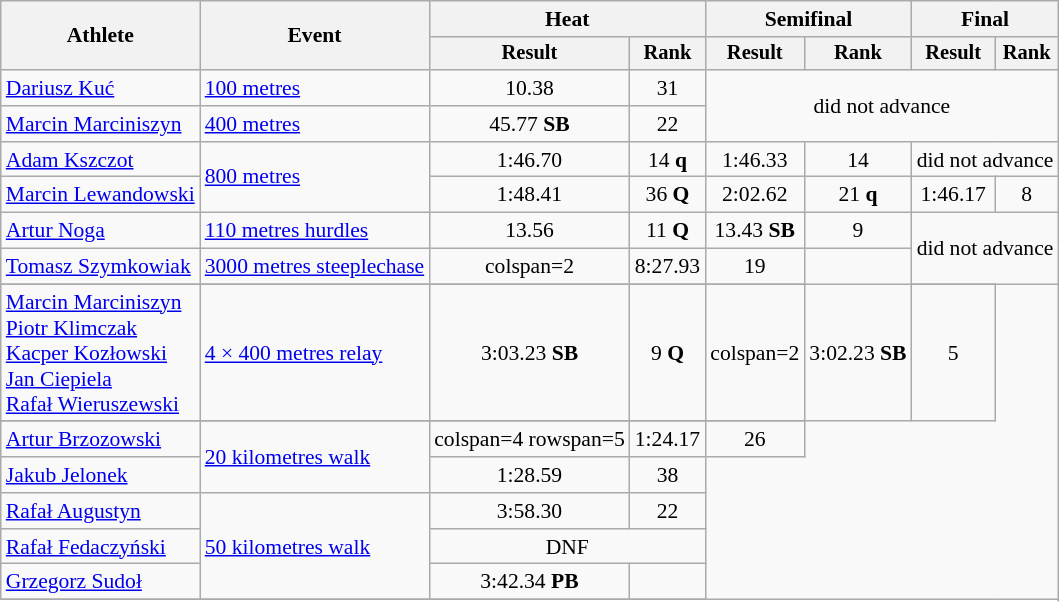<table class="wikitable" style="font-size:90%">
<tr>
<th rowspan="2">Athlete</th>
<th rowspan="2">Event</th>
<th colspan="2">Heat</th>
<th colspan="2">Semifinal</th>
<th colspan="2">Final</th>
</tr>
<tr style="font-size:95%">
<th>Result</th>
<th>Rank</th>
<th>Result</th>
<th>Rank</th>
<th>Result</th>
<th>Rank</th>
</tr>
<tr style=text-align:center>
<td style=text-align:left><a href='#'>Dariusz Kuć</a></td>
<td style=text-align:left><a href='#'>100 metres</a></td>
<td>10.38</td>
<td>31</td>
<td colspan=4 rowspan=2>did not advance</td>
</tr>
<tr style=text-align:center>
<td style=text-align:left><a href='#'>Marcin Marciniszyn</a></td>
<td style=text-align:left><a href='#'>400 metres</a></td>
<td>45.77 <strong>SB</strong></td>
<td>22</td>
</tr>
<tr style=text-align:center>
<td style=text-align:left><a href='#'>Adam Kszczot</a></td>
<td style=text-align:left rowspan=2><a href='#'>800 metres</a></td>
<td>1:46.70</td>
<td>14 <strong>q</strong></td>
<td>1:46.33</td>
<td>14</td>
<td colspan=2>did not advance</td>
</tr>
<tr style=text-align:center>
<td style=text-align:left><a href='#'>Marcin Lewandowski</a></td>
<td>1:48.41</td>
<td>36 <strong>Q</strong></td>
<td>2:02.62</td>
<td>21 <strong>q</strong></td>
<td>1:46.17</td>
<td>8</td>
</tr>
<tr style=text-align:center>
<td style=text-align:left><a href='#'>Artur Noga</a></td>
<td style=text-align:left><a href='#'>110 metres hurdles</a></td>
<td>13.56</td>
<td>11 <strong>Q</strong></td>
<td>13.43 <strong>SB</strong></td>
<td>9</td>
<td colspan=2 rowspan=2>did not advance</td>
</tr>
<tr style=text-align:center>
<td style=text-align:left><a href='#'>Tomasz Szymkowiak</a></td>
<td style=text-align:left><a href='#'>3000 metres steeplechase</a></td>
<td>colspan=2 </td>
<td>8:27.93</td>
<td>19</td>
</tr>
<tr>
</tr>
<tr style=text-align:center>
<td style=text-align:left><a href='#'>Marcin Marciniszyn</a><br><a href='#'>Piotr Klimczak</a><br><a href='#'>Kacper Kozłowski</a><br><a href='#'>Jan Ciepiela</a><br><a href='#'>Rafał Wieruszewski</a></td>
<td style=text-align:left><a href='#'>4 × 400 metres relay</a></td>
<td>3:03.23 <strong>SB</strong></td>
<td>9 <strong>Q</strong></td>
<td>colspan=2 </td>
<td>3:02.23 <strong>SB</strong></td>
<td>5</td>
</tr>
<tr>
</tr>
<tr style=text-align:center>
<td style=text-align:left><a href='#'>Artur Brzozowski</a></td>
<td style=text-align:left rowspan=2><a href='#'>20 kilometres walk</a></td>
<td>colspan=4 rowspan=5 </td>
<td>1:24.17</td>
<td>26</td>
</tr>
<tr style=text-align:center>
<td style=text-align:left><a href='#'>Jakub Jelonek</a></td>
<td>1:28.59</td>
<td>38</td>
</tr>
<tr style=text-align:center>
<td style=text-align:left><a href='#'>Rafał Augustyn</a></td>
<td style=text-align:left rowspan=3><a href='#'>50 kilometres walk</a></td>
<td>3:58.30</td>
<td>22</td>
</tr>
<tr style=text-align:center>
<td style=text-align:left><a href='#'>Rafał Fedaczyński</a></td>
<td colspan=2>DNF</td>
</tr>
<tr style=text-align:center>
<td style=text-align:left><a href='#'>Grzegorz Sudoł</a></td>
<td>3:42.34 <strong>PB</strong></td>
<td></td>
</tr>
<tr>
</tr>
</table>
